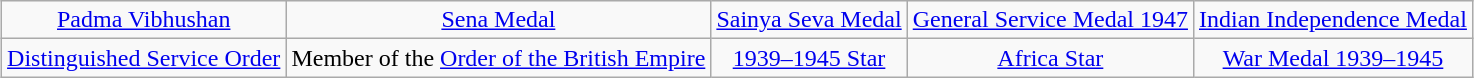<table class="wikitable" style="margin:1em auto; text-align:center;">
<tr>
<td><a href='#'>Padma Vibhushan</a></td>
<td><a href='#'>Sena Medal</a></td>
<td><a href='#'>Sainya Seva Medal</a></td>
<td><a href='#'>General Service Medal 1947</a></td>
<td><a href='#'>Indian Independence Medal</a></td>
</tr>
<tr>
<td><a href='#'>Distinguished Service Order</a></td>
<td>Member of the <a href='#'>Order of the British Empire</a></td>
<td><a href='#'>1939–1945 Star</a></td>
<td><a href='#'>Africa Star</a></td>
<td><a href='#'>War Medal 1939–1945</a></td>
</tr>
</table>
